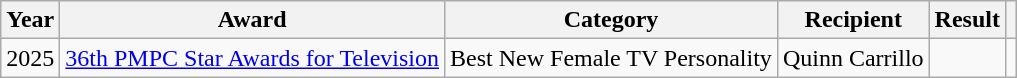<table class="wikitable">
<tr>
<th>Year</th>
<th>Award</th>
<th>Category</th>
<th>Recipient</th>
<th>Result</th>
<th></th>
</tr>
<tr>
<td>2025</td>
<td><a href='#'>36th PMPC Star Awards for Television</a></td>
<td>Best New Female TV Personality</td>
<td>Quinn Carrillo</td>
<td></td>
<td></td>
</tr>
</table>
